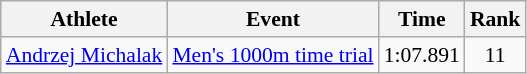<table class=wikitable style="font-size:90%">
<tr>
<th>Athlete</th>
<th>Event</th>
<th>Time</th>
<th>Rank</th>
</tr>
<tr align=center>
<td align=left><a href='#'>Andrzej Michalak</a></td>
<td align=left><a href='#'>Men's 1000m time trial</a></td>
<td>1:07.891</td>
<td>11</td>
</tr>
</table>
